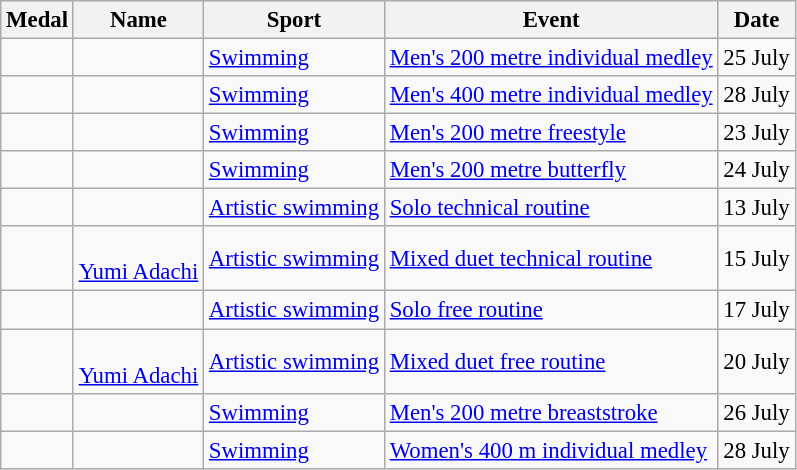<table class="wikitable sortable" style="font-size:95%">
<tr>
<th>Medal</th>
<th>Name</th>
<th>Sport</th>
<th>Event</th>
<th>Date</th>
</tr>
<tr>
<td></td>
<td></td>
<td><a href='#'>Swimming</a></td>
<td><a href='#'>Men's 200 metre individual medley</a></td>
<td>25 July</td>
</tr>
<tr>
<td></td>
<td></td>
<td><a href='#'>Swimming</a></td>
<td><a href='#'>Men's 400 metre individual medley</a></td>
<td>28 July</td>
</tr>
<tr>
<td></td>
<td></td>
<td><a href='#'>Swimming</a></td>
<td><a href='#'>Men's 200 metre freestyle</a></td>
<td>23 July</td>
</tr>
<tr>
<td></td>
<td></td>
<td><a href='#'>Swimming</a></td>
<td><a href='#'>Men's 200 metre butterfly</a></td>
<td>24 July</td>
</tr>
<tr>
<td></td>
<td></td>
<td><a href='#'>Artistic swimming</a></td>
<td><a href='#'>Solo technical routine</a></td>
<td>13 July</td>
</tr>
<tr>
<td></td>
<td><br><a href='#'>Yumi Adachi</a></td>
<td><a href='#'>Artistic swimming</a></td>
<td><a href='#'>Mixed duet technical routine</a></td>
<td>15 July</td>
</tr>
<tr>
<td></td>
<td></td>
<td><a href='#'>Artistic swimming</a></td>
<td><a href='#'>Solo free routine</a></td>
<td>17 July</td>
</tr>
<tr>
<td></td>
<td><br><a href='#'>Yumi Adachi</a></td>
<td><a href='#'>Artistic swimming</a></td>
<td><a href='#'>Mixed duet free routine</a></td>
<td>20 July</td>
</tr>
<tr>
<td></td>
<td></td>
<td><a href='#'>Swimming</a></td>
<td><a href='#'>Men's 200 metre breaststroke</a></td>
<td>26 July</td>
</tr>
<tr>
<td></td>
<td></td>
<td><a href='#'>Swimming</a></td>
<td><a href='#'>Women's 400 m individual medley</a></td>
<td>28 July</td>
</tr>
</table>
